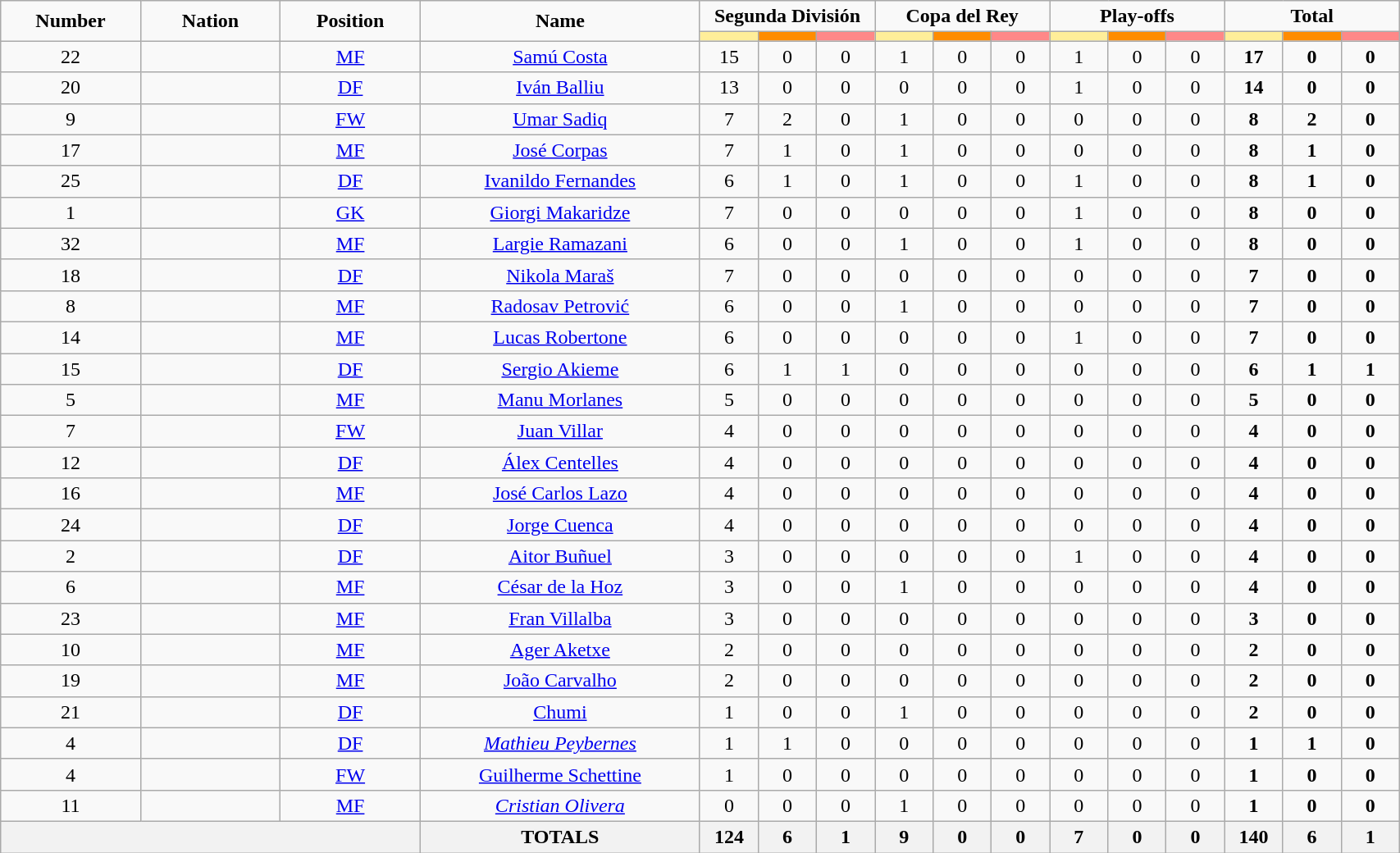<table class="wikitable" style="text-align:center;">
<tr style="text-align:center;">
<td rowspan="2"  style="width:10%; "><strong>Number</strong></td>
<td rowspan="2"  style="width:10%; "><strong>Nation</strong></td>
<td rowspan="2"  style="width:10%; "><strong>Position</strong></td>
<td rowspan="2"  style="width:20%; "><strong>Name</strong></td>
<td colspan="3"><strong>Segunda División</strong></td>
<td colspan="3"><strong>Copa del Rey</strong></td>
<td colspan="3"><strong>Play-offs</strong></td>
<td colspan="3"><strong>Total</strong></td>
</tr>
<tr>
<th style="width:40px; background:#fe9;"></th>
<th style="width:40px; background:#ff8c00;"></th>
<th style="width:40px; background:#ff8888;"></th>
<th style="width:40px; background:#fe9;"></th>
<th style="width:40px; background:#ff8c00;"></th>
<th style="width:40px; background:#ff8888;"></th>
<th style="width:40px; background:#fe9;"></th>
<th style="width:40px; background:#ff8c00;"></th>
<th style="width:40px; background:#ff8888;"></th>
<th style="width:40px; background:#fe9;"></th>
<th style="width:40px; background:#ff8c00;"></th>
<th style="width:40px; background:#ff8888;"></th>
</tr>
<tr>
<td>22</td>
<td></td>
<td><a href='#'>MF</a></td>
<td><a href='#'>Samú Costa</a></td>
<td>15</td>
<td>0</td>
<td>0</td>
<td>1</td>
<td>0</td>
<td>0</td>
<td>1</td>
<td>0</td>
<td>0</td>
<td><strong>17</strong></td>
<td><strong>0</strong></td>
<td><strong>0</strong></td>
</tr>
<tr>
<td>20</td>
<td></td>
<td><a href='#'>DF</a></td>
<td><a href='#'>Iván Balliu</a></td>
<td>13</td>
<td>0</td>
<td>0</td>
<td>0</td>
<td>0</td>
<td>0</td>
<td>1</td>
<td>0</td>
<td>0</td>
<td><strong>14</strong></td>
<td><strong>0</strong></td>
<td><strong>0</strong></td>
</tr>
<tr>
<td>9</td>
<td></td>
<td><a href='#'>FW</a></td>
<td><a href='#'>Umar Sadiq</a></td>
<td>7</td>
<td>2</td>
<td>0</td>
<td>1</td>
<td>0</td>
<td>0</td>
<td>0</td>
<td>0</td>
<td>0</td>
<td><strong>8</strong></td>
<td><strong>2</strong></td>
<td><strong>0</strong></td>
</tr>
<tr>
<td>17</td>
<td></td>
<td><a href='#'>MF</a></td>
<td><a href='#'>José Corpas</a></td>
<td>7</td>
<td>1</td>
<td>0</td>
<td>1</td>
<td>0</td>
<td>0</td>
<td>0</td>
<td>0</td>
<td>0</td>
<td><strong>8</strong></td>
<td><strong>1</strong></td>
<td><strong>0</strong></td>
</tr>
<tr>
<td>25</td>
<td></td>
<td><a href='#'>DF</a></td>
<td><a href='#'>Ivanildo Fernandes</a></td>
<td>6</td>
<td>1</td>
<td>0</td>
<td>1</td>
<td>0</td>
<td>0</td>
<td>1</td>
<td>0</td>
<td>0</td>
<td><strong>8</strong></td>
<td><strong>1</strong></td>
<td><strong>0</strong></td>
</tr>
<tr>
<td>1</td>
<td></td>
<td><a href='#'>GK</a></td>
<td><a href='#'>Giorgi Makaridze</a></td>
<td>7</td>
<td>0</td>
<td>0</td>
<td>0</td>
<td>0</td>
<td>0</td>
<td>1</td>
<td>0</td>
<td>0</td>
<td><strong>8</strong></td>
<td><strong>0</strong></td>
<td><strong>0</strong></td>
</tr>
<tr>
<td>32</td>
<td></td>
<td><a href='#'>MF</a></td>
<td><a href='#'>Largie Ramazani</a></td>
<td>6</td>
<td>0</td>
<td>0</td>
<td>1</td>
<td>0</td>
<td>0</td>
<td>1</td>
<td>0</td>
<td>0</td>
<td><strong>8</strong></td>
<td><strong>0</strong></td>
<td><strong>0</strong></td>
</tr>
<tr>
<td>18</td>
<td></td>
<td><a href='#'>DF</a></td>
<td><a href='#'>Nikola Maraš</a></td>
<td>7</td>
<td>0</td>
<td>0</td>
<td>0</td>
<td>0</td>
<td>0</td>
<td>0</td>
<td>0</td>
<td>0</td>
<td><strong>7</strong></td>
<td><strong>0</strong></td>
<td><strong>0</strong></td>
</tr>
<tr>
<td>8</td>
<td></td>
<td><a href='#'>MF</a></td>
<td><a href='#'>Radosav Petrović</a></td>
<td>6</td>
<td>0</td>
<td>0</td>
<td>1</td>
<td>0</td>
<td>0</td>
<td>0</td>
<td>0</td>
<td>0</td>
<td><strong>7</strong></td>
<td><strong>0</strong></td>
<td><strong>0</strong></td>
</tr>
<tr>
<td>14</td>
<td></td>
<td><a href='#'>MF</a></td>
<td><a href='#'>Lucas Robertone</a></td>
<td>6</td>
<td>0</td>
<td>0</td>
<td>0</td>
<td>0</td>
<td>0</td>
<td>1</td>
<td>0</td>
<td>0</td>
<td><strong>7</strong></td>
<td><strong>0</strong></td>
<td><strong>0</strong></td>
</tr>
<tr>
<td>15</td>
<td></td>
<td><a href='#'>DF</a></td>
<td><a href='#'>Sergio Akieme</a></td>
<td>6</td>
<td>1</td>
<td>1</td>
<td>0</td>
<td>0</td>
<td>0</td>
<td>0</td>
<td>0</td>
<td>0</td>
<td><strong>6</strong></td>
<td><strong>1</strong></td>
<td><strong>1</strong></td>
</tr>
<tr>
<td>5</td>
<td></td>
<td><a href='#'>MF</a></td>
<td><a href='#'>Manu Morlanes</a></td>
<td>5</td>
<td>0</td>
<td>0</td>
<td>0</td>
<td>0</td>
<td>0</td>
<td>0</td>
<td>0</td>
<td>0</td>
<td><strong>5</strong></td>
<td><strong>0</strong></td>
<td><strong>0</strong></td>
</tr>
<tr>
<td>7</td>
<td></td>
<td><a href='#'>FW</a></td>
<td><a href='#'>Juan Villar</a></td>
<td>4</td>
<td>0</td>
<td>0</td>
<td>0</td>
<td>0</td>
<td>0</td>
<td>0</td>
<td>0</td>
<td>0</td>
<td><strong>4</strong></td>
<td><strong>0</strong></td>
<td><strong>0</strong></td>
</tr>
<tr>
<td>12</td>
<td></td>
<td><a href='#'>DF</a></td>
<td><a href='#'>Álex Centelles</a></td>
<td>4</td>
<td>0</td>
<td>0</td>
<td>0</td>
<td>0</td>
<td>0</td>
<td>0</td>
<td>0</td>
<td>0</td>
<td><strong>4</strong></td>
<td><strong>0</strong></td>
<td><strong>0</strong></td>
</tr>
<tr>
<td>16</td>
<td></td>
<td><a href='#'>MF</a></td>
<td><a href='#'>José Carlos Lazo</a></td>
<td>4</td>
<td>0</td>
<td>0</td>
<td>0</td>
<td>0</td>
<td>0</td>
<td>0</td>
<td>0</td>
<td>0</td>
<td><strong>4</strong></td>
<td><strong>0</strong></td>
<td><strong>0</strong></td>
</tr>
<tr>
<td>24</td>
<td></td>
<td><a href='#'>DF</a></td>
<td><a href='#'>Jorge Cuenca</a></td>
<td>4</td>
<td>0</td>
<td>0</td>
<td>0</td>
<td>0</td>
<td>0</td>
<td>0</td>
<td>0</td>
<td>0</td>
<td><strong>4</strong></td>
<td><strong>0</strong></td>
<td><strong>0</strong></td>
</tr>
<tr>
<td>2</td>
<td></td>
<td><a href='#'>DF</a></td>
<td><a href='#'>Aitor Buñuel</a></td>
<td>3</td>
<td>0</td>
<td>0</td>
<td>0</td>
<td>0</td>
<td>0</td>
<td>1</td>
<td>0</td>
<td>0</td>
<td><strong>4</strong></td>
<td><strong>0</strong></td>
<td><strong>0</strong></td>
</tr>
<tr>
<td>6</td>
<td></td>
<td><a href='#'>MF</a></td>
<td><a href='#'>César de la Hoz</a></td>
<td>3</td>
<td>0</td>
<td>0</td>
<td>1</td>
<td>0</td>
<td>0</td>
<td>0</td>
<td>0</td>
<td>0</td>
<td><strong>4</strong></td>
<td><strong>0</strong></td>
<td><strong>0</strong></td>
</tr>
<tr>
<td>23</td>
<td></td>
<td><a href='#'>MF</a></td>
<td><a href='#'>Fran Villalba</a></td>
<td>3</td>
<td>0</td>
<td>0</td>
<td>0</td>
<td>0</td>
<td>0</td>
<td>0</td>
<td>0</td>
<td>0</td>
<td><strong>3</strong></td>
<td><strong>0</strong></td>
<td><strong>0</strong></td>
</tr>
<tr>
<td>10</td>
<td></td>
<td><a href='#'>MF</a></td>
<td><a href='#'>Ager Aketxe</a></td>
<td>2</td>
<td>0</td>
<td>0</td>
<td>0</td>
<td>0</td>
<td>0</td>
<td>0</td>
<td>0</td>
<td>0</td>
<td><strong>2</strong></td>
<td><strong>0</strong></td>
<td><strong>0</strong></td>
</tr>
<tr>
<td>19</td>
<td></td>
<td><a href='#'>MF</a></td>
<td><a href='#'>João Carvalho</a></td>
<td>2</td>
<td>0</td>
<td>0</td>
<td>0</td>
<td>0</td>
<td>0</td>
<td>0</td>
<td>0</td>
<td>0</td>
<td><strong>2</strong></td>
<td><strong>0</strong></td>
<td><strong>0</strong></td>
</tr>
<tr>
<td>21</td>
<td></td>
<td><a href='#'>DF</a></td>
<td><a href='#'>Chumi</a></td>
<td>1</td>
<td>0</td>
<td>0</td>
<td>1</td>
<td>0</td>
<td>0</td>
<td>0</td>
<td>0</td>
<td>0</td>
<td><strong>2</strong></td>
<td><strong>0</strong></td>
<td><strong>0</strong></td>
</tr>
<tr>
<td>4</td>
<td></td>
<td><a href='#'>DF</a></td>
<td><em><a href='#'>Mathieu Peybernes</a></em></td>
<td>1</td>
<td>1</td>
<td>0</td>
<td>0</td>
<td>0</td>
<td>0</td>
<td>0</td>
<td>0</td>
<td>0</td>
<td><strong>1</strong></td>
<td><strong>1</strong></td>
<td><strong>0</strong></td>
</tr>
<tr>
<td>4</td>
<td></td>
<td><a href='#'>FW</a></td>
<td><a href='#'>Guilherme Schettine</a></td>
<td>1</td>
<td>0</td>
<td>0</td>
<td>0</td>
<td>0</td>
<td>0</td>
<td>0</td>
<td>0</td>
<td>0</td>
<td><strong>1</strong></td>
<td><strong>0</strong></td>
<td><strong>0</strong></td>
</tr>
<tr>
<td>11</td>
<td></td>
<td><a href='#'>MF</a></td>
<td><em><a href='#'>Cristian Olivera</a></em></td>
<td>0</td>
<td>0</td>
<td>0</td>
<td>1</td>
<td>0</td>
<td>0</td>
<td>0</td>
<td>0</td>
<td>0</td>
<td><strong>1</strong></td>
<td><strong>0</strong></td>
<td><strong>0</strong></td>
</tr>
<tr>
<th colspan="3"></th>
<th>TOTALS</th>
<th>124</th>
<th>6</th>
<th>1</th>
<th>9</th>
<th>0</th>
<th>0</th>
<th>7</th>
<th>0</th>
<th>0</th>
<th>140</th>
<th>6</th>
<th>1</th>
</tr>
</table>
